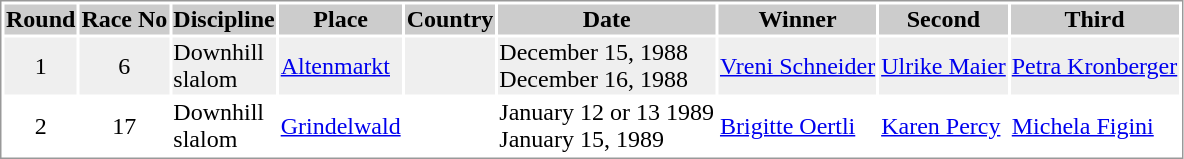<table border="0" style="border: 1px solid #999; background-color:#FFFFFF; text-align:center">
<tr align="center" bgcolor="#CCCCCC">
<th>Round</th>
<th>Race No</th>
<th>Discipline</th>
<th>Place</th>
<th>Country</th>
<th>Date</th>
<th>Winner</th>
<th>Second</th>
<th>Third</th>
</tr>
<tr bgcolor="#EFEFEF">
<td>1</td>
<td>6</td>
<td align="left">Downhill<br>slalom</td>
<td align="left"><a href='#'>Altenmarkt</a></td>
<td align="left"></td>
<td align="left">December 15, 1988<br>December 16, 1988</td>
<td align="left"> <a href='#'>Vreni Schneider</a></td>
<td align="left"> <a href='#'>Ulrike Maier</a></td>
<td align="left"> <a href='#'>Petra Kronberger</a></td>
</tr>
<tr>
<td>2</td>
<td>17</td>
<td align="left">Downhill<br>slalom</td>
<td align="left"><a href='#'>Grindelwald</a></td>
<td align="left"></td>
<td align="left">January 12 or 13 1989<br>January 15, 1989</td>
<td align="left"> <a href='#'>Brigitte Oertli</a></td>
<td align="left"> <a href='#'>Karen Percy</a></td>
<td align="left"> <a href='#'>Michela Figini</a></td>
</tr>
</table>
